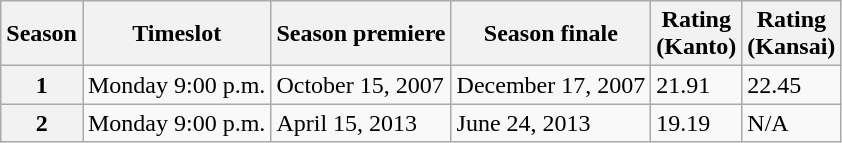<table class="wikitable">
<tr>
<th>Season</th>
<th>Timeslot</th>
<th>Season premiere</th>
<th>Season finale</th>
<th>Rating<br>(Kanto)</th>
<th>Rating<br>(Kansai)</th>
</tr>
<tr>
<th>1</th>
<td>Monday 9:00 p.m.</td>
<td>October 15, 2007</td>
<td>December 17, 2007</td>
<td>21.91</td>
<td>22.45</td>
</tr>
<tr>
<th>2</th>
<td>Monday 9:00 p.m.</td>
<td>April 15, 2013</td>
<td>June 24, 2013</td>
<td>19.19</td>
<td>N/A</td>
</tr>
</table>
